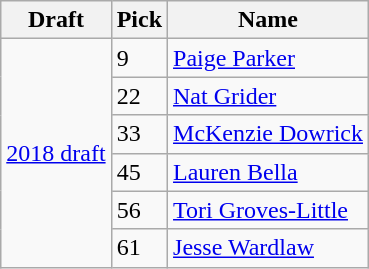<table class="wikitable plainrowheaders">
<tr>
<th scope="col"><strong>Draft</strong></th>
<th scope="col"><strong>Pick</strong></th>
<th scope="col"><strong>Name</strong></th>
</tr>
<tr>
<th rowspan= "8" style="font-weight: normal; background: #F9F9F9; text-align: left;"><a href='#'>2018 draft</a></th>
<td>9</td>
<td><a href='#'>Paige Parker</a></td>
</tr>
<tr>
<td>22</td>
<td><a href='#'>Nat Grider</a></td>
</tr>
<tr>
<td>33</td>
<td><a href='#'>McKenzie Dowrick</a></td>
</tr>
<tr>
<td>45</td>
<td><a href='#'>Lauren Bella</a></td>
</tr>
<tr>
<td>56</td>
<td><a href='#'>Tori Groves-Little</a></td>
</tr>
<tr>
<td>61</td>
<td><a href='#'>Jesse Wardlaw</a></td>
</tr>
</table>
